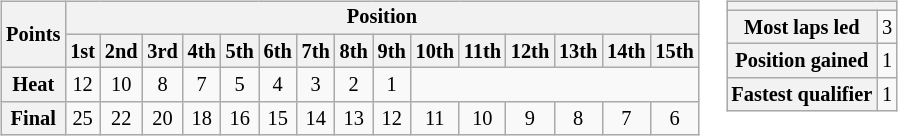<table>
<tr>
<td><br><table class="wikitable" style="font-size:85%; text-align:center">
<tr>
<th rowspan=2>Points</th>
<th colspan=28>Position</th>
</tr>
<tr>
<th>1st</th>
<th>2nd</th>
<th>3rd</th>
<th>4th</th>
<th>5th</th>
<th>6th</th>
<th>7th</th>
<th>8th</th>
<th>9th</th>
<th>10th</th>
<th>11th</th>
<th>12th</th>
<th>13th</th>
<th>14th</th>
<th>15th</th>
</tr>
<tr>
<th>Heat</th>
<td>12</td>
<td>10</td>
<td>8</td>
<td>7</td>
<td>5</td>
<td>4</td>
<td>3</td>
<td>2</td>
<td>1</td>
<td colspan=7></td>
</tr>
<tr>
<th>Final</th>
<td>25</td>
<td>22</td>
<td>20</td>
<td>18</td>
<td>16</td>
<td>15</td>
<td>14</td>
<td>13</td>
<td>12</td>
<td>11</td>
<td>10</td>
<td>9</td>
<td>8</td>
<td>7</td>
<td>6</td>
</tr>
</table>
</td>
<td style="vertical-align:top;"><br><table style="margin-right:0; font-size:85%; text-align:center;" class="wikitable">
<tr>
<th colspan=2></th>
</tr>
<tr>
<th>Most laps led</th>
<td>3</td>
</tr>
<tr>
<th>Position gained</th>
<td>1</td>
</tr>
<tr>
<th>Fastest qualifier</th>
<td>1</td>
</tr>
</table>
</td>
</tr>
</table>
